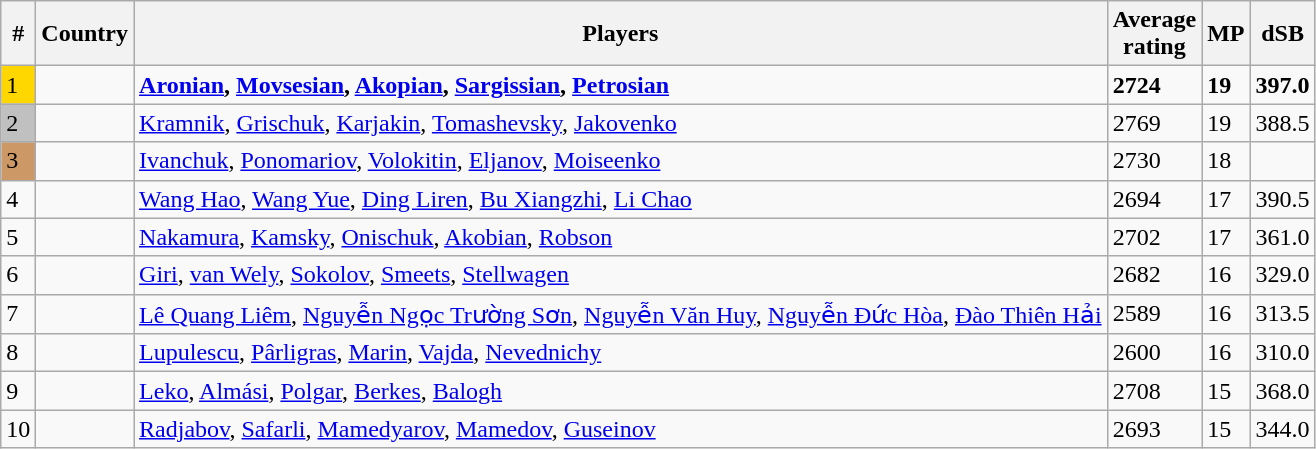<table class="wikitable">
<tr>
<th>#</th>
<th>Country</th>
<th>Players</th>
<th>Average<br>rating</th>
<th>MP</th>
<th>dSB</th>
</tr>
<tr>
<td style="background:gold;">1</td>
<td><strong></strong></td>
<td><strong><a href='#'>Aronian</a>, <a href='#'>Movsesian</a>, <a href='#'>Akopian</a>, <a href='#'>Sargissian</a>, <a href='#'>Petrosian</a></strong></td>
<td><strong>2724</strong></td>
<td><strong>19</strong></td>
<td><strong>397.0</strong></td>
</tr>
<tr>
<td style="background:silver;">2</td>
<td></td>
<td><a href='#'>Kramnik</a>, <a href='#'>Grischuk</a>, <a href='#'>Karjakin</a>, <a href='#'>Tomashevsky</a>, <a href='#'>Jakovenko</a></td>
<td>2769</td>
<td>19</td>
<td>388.5</td>
</tr>
<tr>
<td style="background:#c96;">3</td>
<td></td>
<td><a href='#'>Ivanchuk</a>, <a href='#'>Ponomariov</a>, <a href='#'>Volokitin</a>, <a href='#'>Eljanov</a>, <a href='#'>Moiseenko</a></td>
<td>2730</td>
<td>18</td>
<td></td>
</tr>
<tr>
<td>4</td>
<td></td>
<td><a href='#'>Wang Hao</a>, <a href='#'>Wang Yue</a>, <a href='#'>Ding Liren</a>, <a href='#'>Bu Xiangzhi</a>, <a href='#'>Li Chao</a></td>
<td>2694</td>
<td>17</td>
<td>390.5</td>
</tr>
<tr>
<td>5</td>
<td></td>
<td><a href='#'>Nakamura</a>, <a href='#'>Kamsky</a>, <a href='#'>Onischuk</a>, <a href='#'>Akobian</a>, <a href='#'>Robson</a></td>
<td>2702</td>
<td>17</td>
<td>361.0</td>
</tr>
<tr>
<td>6</td>
<td></td>
<td><a href='#'>Giri</a>, <a href='#'>van Wely</a>, <a href='#'>Sokolov</a>, <a href='#'>Smeets</a>, <a href='#'>Stellwagen</a></td>
<td>2682</td>
<td>16</td>
<td>329.0</td>
</tr>
<tr>
<td>7</td>
<td></td>
<td><a href='#'>Lê Quang Liêm</a>, <a href='#'>Nguyễn Ngọc Trường Sơn</a>, <a href='#'>Nguyễn Văn Huy</a>, <a href='#'>Nguyễn Đức Hòa</a>, <a href='#'>Đào Thiên Hải</a></td>
<td>2589</td>
<td>16</td>
<td>313.5</td>
</tr>
<tr>
<td>8</td>
<td></td>
<td><a href='#'>Lupulescu</a>, <a href='#'>Pârligras</a>, <a href='#'>Marin</a>, <a href='#'>Vajda</a>, <a href='#'>Nevednichy</a></td>
<td>2600</td>
<td>16</td>
<td>310.0</td>
</tr>
<tr>
<td>9</td>
<td></td>
<td><a href='#'>Leko</a>, <a href='#'>Almási</a>, <a href='#'>Polgar</a>, <a href='#'>Berkes</a>, <a href='#'>Balogh</a></td>
<td>2708</td>
<td>15</td>
<td>368.0</td>
</tr>
<tr>
<td>10</td>
<td></td>
<td><a href='#'>Radjabov</a>, <a href='#'>Safarli</a>, <a href='#'>Mamedyarov</a>, <a href='#'>Mamedov</a>, <a href='#'>Guseinov</a></td>
<td>2693</td>
<td>15</td>
<td>344.0</td>
</tr>
</table>
